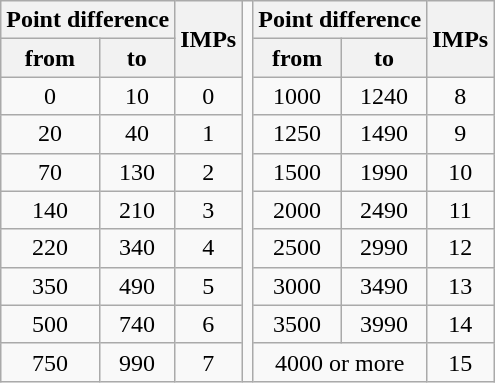<table class="wikitable" style="float:left; margin-top:10px; margin-right:10px;">
<tr>
<th colspan="2">Point difference</th>
<th rowspan="2">IMPs</th>
<th rowspan="10" style="background:none;"></th>
<th colspan="2">Point difference</th>
<th rowspan="2">IMPs</th>
</tr>
<tr>
<th>from</th>
<th>to</th>
<th>from</th>
<th>to</th>
</tr>
<tr align=center>
<td>0</td>
<td>10</td>
<td>0</td>
<td>1000</td>
<td>1240</td>
<td>8</td>
</tr>
<tr align=center>
<td>20</td>
<td>40</td>
<td>1</td>
<td>1250</td>
<td>1490</td>
<td>9</td>
</tr>
<tr align=center>
<td>70</td>
<td>130</td>
<td>2</td>
<td>1500</td>
<td>1990</td>
<td>10</td>
</tr>
<tr align=center>
<td>140</td>
<td>210</td>
<td>3</td>
<td>2000</td>
<td>2490</td>
<td>11</td>
</tr>
<tr align=center>
<td>220</td>
<td>340</td>
<td>4</td>
<td>2500</td>
<td>2990</td>
<td>12</td>
</tr>
<tr align=center>
<td>350</td>
<td>490</td>
<td>5</td>
<td>3000</td>
<td>3490</td>
<td>13</td>
</tr>
<tr align=center>
<td>500</td>
<td>740</td>
<td>6</td>
<td>3500</td>
<td>3990</td>
<td>14</td>
</tr>
<tr align=center>
<td>750</td>
<td>990</td>
<td>7</td>
<td colspan="2">4000 or more</td>
<td>15</td>
</tr>
</table>
